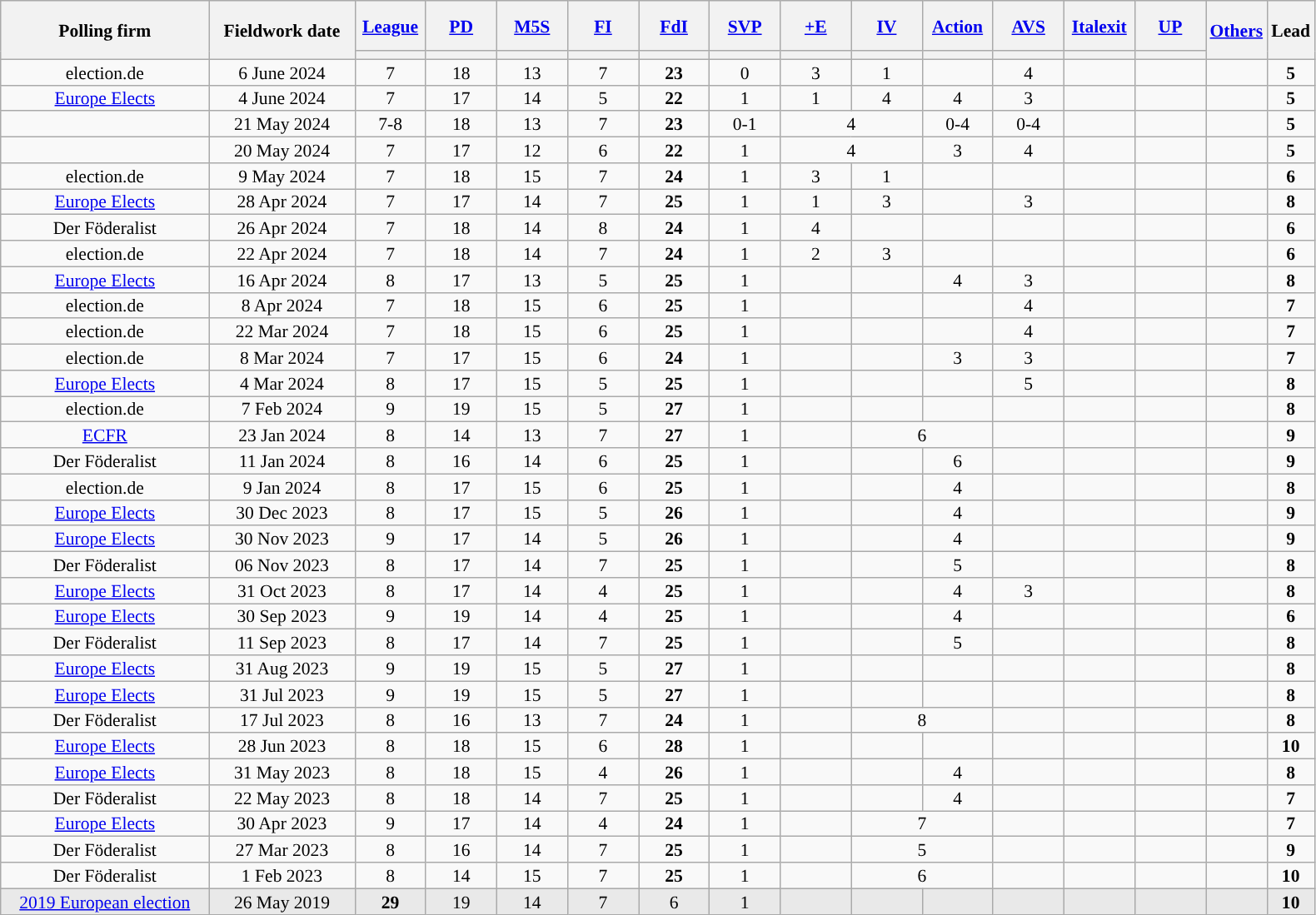<table class="wikitable sortable mw-datatable" style="text-align:center;font-size:90%;line-height:14px;">
<tr style="height:40px;">
<th rowspan="2" style="width:160px;">Polling firm</th>
<th rowspan="2" style="width:110px;">Fieldwork date</th>
<th class="unsortable" style="width:50px;"><a href='#'>League</a><br></th>
<th class="unsortable" style="width:50px;"><a href='#'>PD</a><br></th>
<th class="unsortable" style="width:50px;"><a href='#'>M5S</a><br></th>
<th class="unsortable" style="width:50px;"><a href='#'>FI</a><br></th>
<th class="unsortable" style="width:50px;"><a href='#'>FdI</a><br></th>
<th class="unsortable" style="width:50px;"><a href='#'>SVP</a><br></th>
<th class="unsortable" style="width:50px;"><a href='#'>+E</a><br></th>
<th class="unsortable" style="width:50px;"><a href='#'>IV</a><br></th>
<th class="unsortable" style="width:50px;"><a href='#'>Action</a><br></th>
<th class="unsortable" style="width:50px;"><a href='#'>AVS</a><br></th>
<th class="unsortable" style="width:50px;"><a href='#'>Italexit</a></th>
<th class="unsortable" style="width:50px;"><a href='#'>UP</a></th>
<th rowspan="2"><a href='#'>Others</a></th>
<th rowspan="2" style="width:30px;">Lead</th>
</tr>
<tr>
<th style="background:"></th>
<th style="background:"></th>
<th style="background:"></th>
<th style="background:"></th>
<th style="background:"></th>
<th style="background:"></th>
<th style="background:"></th>
<th style="background:"></th>
<th style="background:"></th>
<th style="background:"></th>
<th style="background:"></th>
<th style="background:"></th>
</tr>
<tr>
<td>election.de</td>
<td>6 June 2024</td>
<td>7</td>
<td>18</td>
<td>13</td>
<td>7</td>
<td><strong>23</strong></td>
<td>0</td>
<td>3</td>
<td>1</td>
<td></td>
<td>4</td>
<td></td>
<td></td>
<td></td>
<td style="background:"><strong>5</strong></td>
</tr>
<tr>
<td><a href='#'>Europe Elects</a></td>
<td>4 June 2024</td>
<td>7</td>
<td>17</td>
<td>14</td>
<td>5</td>
<td><strong>22</strong></td>
<td>1</td>
<td>1</td>
<td>4</td>
<td>4</td>
<td>3</td>
<td></td>
<td></td>
<td></td>
<td style="background:"><strong>5</strong></td>
</tr>
<tr>
<td></td>
<td>21 May 2024</td>
<td>7-8</td>
<td>18</td>
<td>13</td>
<td>7</td>
<td><strong>23</strong></td>
<td>0-1</td>
<td colspan="2">4</td>
<td>0-4</td>
<td>0-4</td>
<td></td>
<td></td>
<td></td>
<td style="background:"><strong>5</strong></td>
</tr>
<tr>
<td></td>
<td>20 May 2024</td>
<td>7</td>
<td>17</td>
<td>12</td>
<td>6</td>
<td><strong>22</strong></td>
<td>1</td>
<td colspan="2">4</td>
<td>3</td>
<td>4</td>
<td></td>
<td></td>
<td></td>
<td style="background:"><strong>5</strong></td>
</tr>
<tr>
<td>election.de</td>
<td>9 May 2024</td>
<td>7</td>
<td>18</td>
<td>15</td>
<td>7</td>
<td><strong>24</strong></td>
<td>1</td>
<td>3</td>
<td>1</td>
<td></td>
<td></td>
<td></td>
<td></td>
<td></td>
<td style="background:"><strong>6</strong></td>
</tr>
<tr>
<td><a href='#'>Europe Elects</a></td>
<td>28 Apr 2024</td>
<td>7</td>
<td>17</td>
<td>14</td>
<td>7</td>
<td><strong>25</strong></td>
<td>1</td>
<td>1</td>
<td>3</td>
<td></td>
<td>3</td>
<td></td>
<td></td>
<td></td>
<td style="background:"><strong>8</strong></td>
</tr>
<tr>
<td>Der Föderalist</td>
<td>26 Apr 2024</td>
<td>7</td>
<td>18</td>
<td>14</td>
<td>8</td>
<td><strong>24</strong></td>
<td>1</td>
<td>4</td>
<td></td>
<td></td>
<td></td>
<td></td>
<td></td>
<td></td>
<td style="background:"><strong>6</strong></td>
</tr>
<tr>
<td>election.de</td>
<td>22 Apr 2024</td>
<td>7</td>
<td>18</td>
<td>14</td>
<td>7</td>
<td><strong>24</strong></td>
<td>1</td>
<td>2</td>
<td>3</td>
<td></td>
<td></td>
<td></td>
<td></td>
<td></td>
<td style="background:"><strong>6</strong></td>
</tr>
<tr>
<td><a href='#'>Europe Elects</a></td>
<td>16 Apr 2024</td>
<td>8</td>
<td>17</td>
<td>13</td>
<td>5</td>
<td><strong>25</strong></td>
<td>1</td>
<td></td>
<td></td>
<td>4</td>
<td>3</td>
<td></td>
<td></td>
<td></td>
<td style="background:"><strong>8</strong></td>
</tr>
<tr>
<td>election.de</td>
<td>8 Apr 2024</td>
<td>7</td>
<td>18</td>
<td>15</td>
<td>6</td>
<td><strong>25</strong></td>
<td>1</td>
<td></td>
<td></td>
<td></td>
<td>4</td>
<td></td>
<td></td>
<td></td>
<td style="background:"><strong>7</strong></td>
</tr>
<tr>
<td>election.de</td>
<td>22 Mar 2024</td>
<td>7</td>
<td>18</td>
<td>15</td>
<td>6</td>
<td><strong>25</strong></td>
<td>1</td>
<td></td>
<td></td>
<td></td>
<td>4</td>
<td></td>
<td></td>
<td></td>
<td style="background:"><strong>7</strong></td>
</tr>
<tr>
<td>election.de</td>
<td>8 Mar 2024</td>
<td>7</td>
<td>17</td>
<td>15</td>
<td>6</td>
<td><strong>24</strong></td>
<td>1</td>
<td></td>
<td></td>
<td>3</td>
<td>3</td>
<td></td>
<td></td>
<td></td>
<td style="background:"><strong>7</strong></td>
</tr>
<tr>
<td><a href='#'>Europe Elects</a></td>
<td>4 Mar 2024</td>
<td>8</td>
<td>17</td>
<td>15</td>
<td>5</td>
<td><strong>25</strong></td>
<td>1</td>
<td></td>
<td></td>
<td></td>
<td>5</td>
<td></td>
<td></td>
<td></td>
<td style="background:"><strong>8</strong></td>
</tr>
<tr>
<td>election.de</td>
<td>7 Feb 2024</td>
<td>9</td>
<td>19</td>
<td>15</td>
<td>5</td>
<td><strong>27</strong></td>
<td>1</td>
<td></td>
<td></td>
<td></td>
<td></td>
<td></td>
<td></td>
<td></td>
<td style="background:"><strong>8</strong></td>
</tr>
<tr>
<td><a href='#'>ECFR</a></td>
<td>23 Jan 2024</td>
<td>8</td>
<td>14</td>
<td>13</td>
<td>7</td>
<td><strong>27</strong></td>
<td>1</td>
<td></td>
<td colspan=2>6</td>
<td></td>
<td></td>
<td></td>
<td></td>
<td style="background:"><strong>9</strong></td>
</tr>
<tr>
<td>Der Föderalist</td>
<td>11 Jan 2024</td>
<td>8</td>
<td>16</td>
<td>14</td>
<td>6</td>
<td><strong>25</strong></td>
<td>1</td>
<td></td>
<td></td>
<td>6</td>
<td></td>
<td></td>
<td></td>
<td></td>
<td style="background:"><strong>9</strong></td>
</tr>
<tr>
<td>election.de</td>
<td>9 Jan 2024</td>
<td>8</td>
<td>17</td>
<td>15</td>
<td>6</td>
<td><strong>25</strong></td>
<td>1</td>
<td></td>
<td></td>
<td>4</td>
<td></td>
<td></td>
<td></td>
<td></td>
<td style="background:"><strong>8</strong></td>
</tr>
<tr>
<td><a href='#'>Europe Elects</a></td>
<td>30 Dec 2023</td>
<td>8</td>
<td>17</td>
<td>15</td>
<td>5</td>
<td><strong>26</strong></td>
<td>1</td>
<td></td>
<td></td>
<td>4</td>
<td></td>
<td></td>
<td></td>
<td></td>
<td style="background:"><strong>9</strong></td>
</tr>
<tr>
<td><a href='#'>Europe Elects</a></td>
<td>30 Nov 2023</td>
<td>9</td>
<td>17</td>
<td>14</td>
<td>5</td>
<td><strong>26</strong></td>
<td>1</td>
<td></td>
<td></td>
<td>4</td>
<td></td>
<td></td>
<td></td>
<td></td>
<td style="background:"><strong>9</strong></td>
</tr>
<tr>
<td>Der Föderalist</td>
<td>06 Nov 2023</td>
<td>8</td>
<td>17</td>
<td>14</td>
<td>7</td>
<td><strong>25</strong></td>
<td>1</td>
<td></td>
<td></td>
<td>5</td>
<td></td>
<td></td>
<td></td>
<td></td>
<td style="background:"><strong>8</strong></td>
</tr>
<tr>
<td><a href='#'>Europe Elects</a></td>
<td>31 Oct 2023</td>
<td>8</td>
<td>17</td>
<td>14</td>
<td>4</td>
<td><strong>25</strong></td>
<td>1</td>
<td></td>
<td></td>
<td>4</td>
<td>3</td>
<td></td>
<td></td>
<td></td>
<td style="background:"><strong>8</strong></td>
</tr>
<tr>
<td><a href='#'>Europe Elects</a></td>
<td>30 Sep 2023</td>
<td>9</td>
<td>19</td>
<td>14</td>
<td>4</td>
<td><strong>25</strong></td>
<td>1</td>
<td></td>
<td></td>
<td>4</td>
<td></td>
<td></td>
<td></td>
<td></td>
<td style="background:"><strong>6</strong></td>
</tr>
<tr>
<td>Der Föderalist</td>
<td>11 Sep 2023</td>
<td>8</td>
<td>17</td>
<td>14</td>
<td>7</td>
<td><strong>25</strong></td>
<td>1</td>
<td></td>
<td></td>
<td>5</td>
<td></td>
<td></td>
<td></td>
<td></td>
<td style="background:"><strong>8</strong></td>
</tr>
<tr>
<td><a href='#'>Europe Elects</a></td>
<td>31 Aug 2023</td>
<td>9</td>
<td>19</td>
<td>15</td>
<td>5</td>
<td><strong>27</strong></td>
<td>1</td>
<td></td>
<td></td>
<td></td>
<td></td>
<td></td>
<td></td>
<td></td>
<td style="background:"><strong>8</strong></td>
</tr>
<tr>
<td><a href='#'>Europe Elects</a></td>
<td>31 Jul 2023</td>
<td>9</td>
<td>19</td>
<td>15</td>
<td>5</td>
<td><strong>27</strong></td>
<td>1</td>
<td></td>
<td></td>
<td></td>
<td></td>
<td></td>
<td></td>
<td></td>
<td style="background:"><strong>8</strong></td>
</tr>
<tr>
<td>Der Föderalist</td>
<td>17 Jul 2023</td>
<td>8</td>
<td>16</td>
<td>13</td>
<td>7</td>
<td><strong>24</strong></td>
<td>1</td>
<td></td>
<td colspan=2>8</td>
<td></td>
<td></td>
<td></td>
<td></td>
<td style="background:"><strong>8</strong></td>
</tr>
<tr>
<td><a href='#'>Europe Elects</a></td>
<td>28 Jun 2023</td>
<td>8</td>
<td>18</td>
<td>15</td>
<td>6</td>
<td><strong>28</strong></td>
<td>1</td>
<td></td>
<td></td>
<td></td>
<td></td>
<td></td>
<td></td>
<td></td>
<td style="background:"><strong>10</strong></td>
</tr>
<tr>
<td><a href='#'>Europe Elects</a></td>
<td>31 May 2023</td>
<td>8</td>
<td>18</td>
<td>15</td>
<td>4</td>
<td><strong>26</strong></td>
<td>1</td>
<td></td>
<td></td>
<td>4</td>
<td></td>
<td></td>
<td></td>
<td></td>
<td style="background:"><strong>8</strong></td>
</tr>
<tr>
<td>Der Föderalist</td>
<td>22 May 2023</td>
<td>8</td>
<td>18</td>
<td>14</td>
<td>7</td>
<td><strong>25</strong></td>
<td>1</td>
<td></td>
<td></td>
<td>4</td>
<td></td>
<td></td>
<td></td>
<td></td>
<td style="background:"><strong>7</strong></td>
</tr>
<tr>
<td><a href='#'>Europe Elects</a></td>
<td>30 Apr 2023</td>
<td>9</td>
<td>17</td>
<td>14</td>
<td>4</td>
<td><strong>24</strong></td>
<td>1</td>
<td></td>
<td colspan=2>7</td>
<td></td>
<td></td>
<td></td>
<td></td>
<td style="background:"><strong>7</strong></td>
</tr>
<tr>
<td>Der Föderalist</td>
<td>27 Mar 2023</td>
<td>8</td>
<td>16</td>
<td>14</td>
<td>7</td>
<td><strong>25</strong></td>
<td>1</td>
<td></td>
<td colspan=2>5</td>
<td></td>
<td></td>
<td></td>
<td></td>
<td style="background:"><strong>9</strong></td>
</tr>
<tr>
<td>Der Föderalist</td>
<td>1 Feb 2023</td>
<td>8</td>
<td>14</td>
<td>15</td>
<td>7</td>
<td><strong>25</strong></td>
<td>1</td>
<td></td>
<td colspan=2>6</td>
<td></td>
<td></td>
<td></td>
<td></td>
<td style="background:"><strong>10</strong></td>
</tr>
<tr style="background:#E9E9E9;">
<td><a href='#'>2019 European election</a></td>
<td>26 May 2019</td>
<td><strong>29</strong></td>
<td>19</td>
<td>14</td>
<td>7</td>
<td>6</td>
<td>1</td>
<td></td>
<td></td>
<td></td>
<td></td>
<td></td>
<td></td>
<td></td>
<td style="background:"><strong>10</strong></td>
</tr>
</table>
